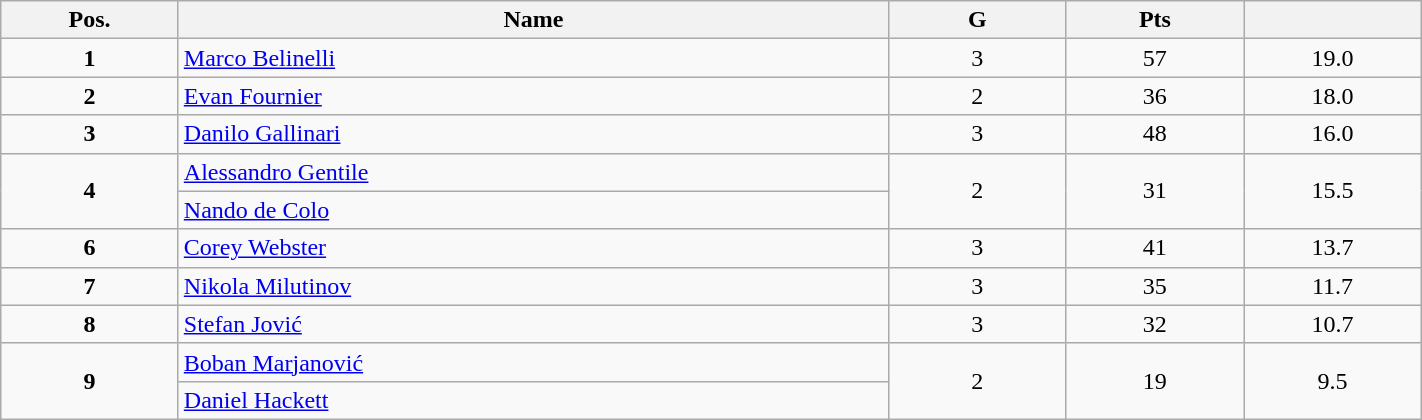<table class=wikitable width="75%">
<tr>
<th width="10%">Pos.</th>
<th width="40%">Name</th>
<th width="10%">G</th>
<th width="10%">Pts</th>
<th width="10%"></th>
</tr>
<tr align=center>
<td><strong>1</strong></td>
<td align=left> <a href='#'>Marco Belinelli</a></td>
<td>3</td>
<td>57</td>
<td>19.0</td>
</tr>
<tr align=center>
<td><strong>2</strong></td>
<td align=left> <a href='#'>Evan Fournier</a></td>
<td>2</td>
<td>36</td>
<td>18.0</td>
</tr>
<tr align=center>
<td><strong>3</strong></td>
<td align=left> <a href='#'>Danilo Gallinari</a></td>
<td>3</td>
<td>48</td>
<td>16.0</td>
</tr>
<tr align=center>
<td rowspan=2><strong>4</strong></td>
<td align=left> <a href='#'>Alessandro Gentile</a></td>
<td rowspan=2>2</td>
<td rowspan=2>31</td>
<td rowspan=2>15.5</td>
</tr>
<tr align=center>
<td align=left> <a href='#'>Nando de Colo</a></td>
</tr>
<tr align=center>
<td><strong>6</strong></td>
<td align=left> <a href='#'>Corey Webster</a></td>
<td>3</td>
<td>41</td>
<td>13.7</td>
</tr>
<tr align=center>
<td><strong>7</strong></td>
<td align=left> <a href='#'>Nikola Milutinov</a></td>
<td>3</td>
<td>35</td>
<td>11.7</td>
</tr>
<tr align=center>
<td><strong>8</strong></td>
<td align=left> <a href='#'>Stefan Jović</a></td>
<td>3</td>
<td>32</td>
<td>10.7</td>
</tr>
<tr align=center>
<td rowspan=2><strong>9</strong></td>
<td align=left> <a href='#'>Boban Marjanović</a></td>
<td rowspan=2>2</td>
<td rowspan=2>19</td>
<td rowspan=2>9.5</td>
</tr>
<tr align=center>
<td align=left> <a href='#'>Daniel Hackett</a></td>
</tr>
</table>
